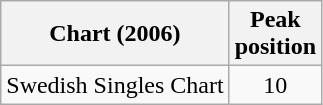<table class="wikitable">
<tr>
<th>Chart (2006)</th>
<th>Peak<br>position</th>
</tr>
<tr>
<td>Swedish Singles Chart</td>
<td align="center">10</td>
</tr>
</table>
